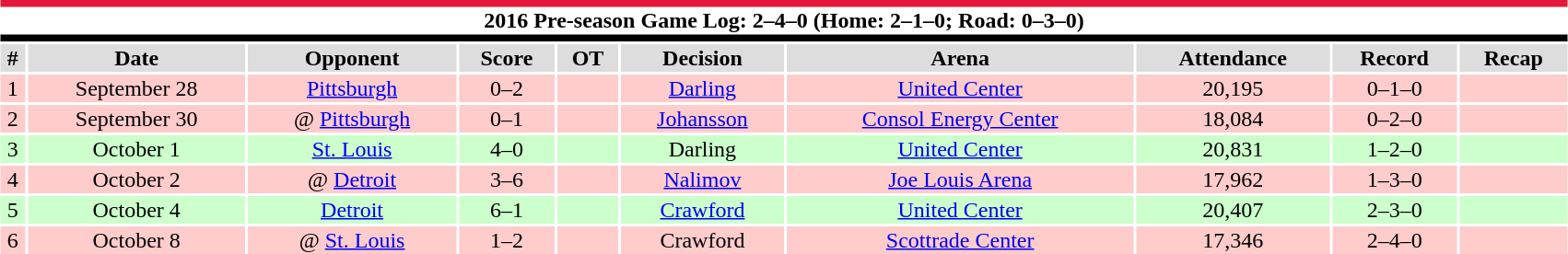<table class="toccolours collapsible collapsed" style="width:90%; clear:both; margin:1.5em auto; text-align:center;">
<tr>
<th colspan=11 style="background:#fff; border-top:#E51837 5px solid; border-bottom:#000000 5px solid;">2016 Pre-season Game Log: 2–4–0 (Home: 2–1–0; Road: 0–3–0)</th>
</tr>
<tr style="background:#ddd;">
<th>#</th>
<th>Date</th>
<th>Opponent</th>
<th>Score</th>
<th>OT</th>
<th>Decision</th>
<th>Arena</th>
<th>Attendance</th>
<th>Record</th>
<th>Recap</th>
</tr>
<tr style="background:#fcc;">
<td>1</td>
<td>September 28</td>
<td><a href='#'>Pittsburgh</a></td>
<td>0–2</td>
<td></td>
<td><a href='#'>Darling</a></td>
<td><a href='#'>United Center</a></td>
<td>20,195</td>
<td>0–1–0</td>
<td></td>
</tr>
<tr style="background:#fcc;">
<td>2</td>
<td>September 30</td>
<td>@ <a href='#'>Pittsburgh</a></td>
<td>0–1</td>
<td></td>
<td><a href='#'>Johansson</a></td>
<td><a href='#'>Consol Energy Center</a></td>
<td>18,084</td>
<td>0–2–0</td>
<td></td>
</tr>
<tr style="background:#cfc;">
<td>3</td>
<td>October 1</td>
<td><a href='#'>St. Louis</a></td>
<td>4–0</td>
<td></td>
<td>Darling</td>
<td><a href='#'>United Center</a></td>
<td>20,831</td>
<td>1–2–0</td>
<td></td>
</tr>
<tr style="background:#fcc;">
<td>4</td>
<td>October 2</td>
<td>@ <a href='#'>Detroit</a></td>
<td>3–6</td>
<td></td>
<td><a href='#'>Nalimov</a></td>
<td><a href='#'>Joe Louis Arena</a></td>
<td>17,962</td>
<td>1–3–0</td>
<td></td>
</tr>
<tr style="background:#cfc;">
<td>5</td>
<td>October 4</td>
<td><a href='#'>Detroit</a></td>
<td>6–1</td>
<td></td>
<td><a href='#'>Crawford</a></td>
<td><a href='#'>United Center</a></td>
<td>20,407</td>
<td>2–3–0</td>
<td></td>
</tr>
<tr style="background:#fcc;">
<td>6</td>
<td>October 8</td>
<td>@ <a href='#'>St. Louis</a></td>
<td>1–2</td>
<td></td>
<td>Crawford</td>
<td><a href='#'>Scottrade Center</a></td>
<td>17,346</td>
<td>2–4–0</td>
<td></td>
</tr>
</table>
